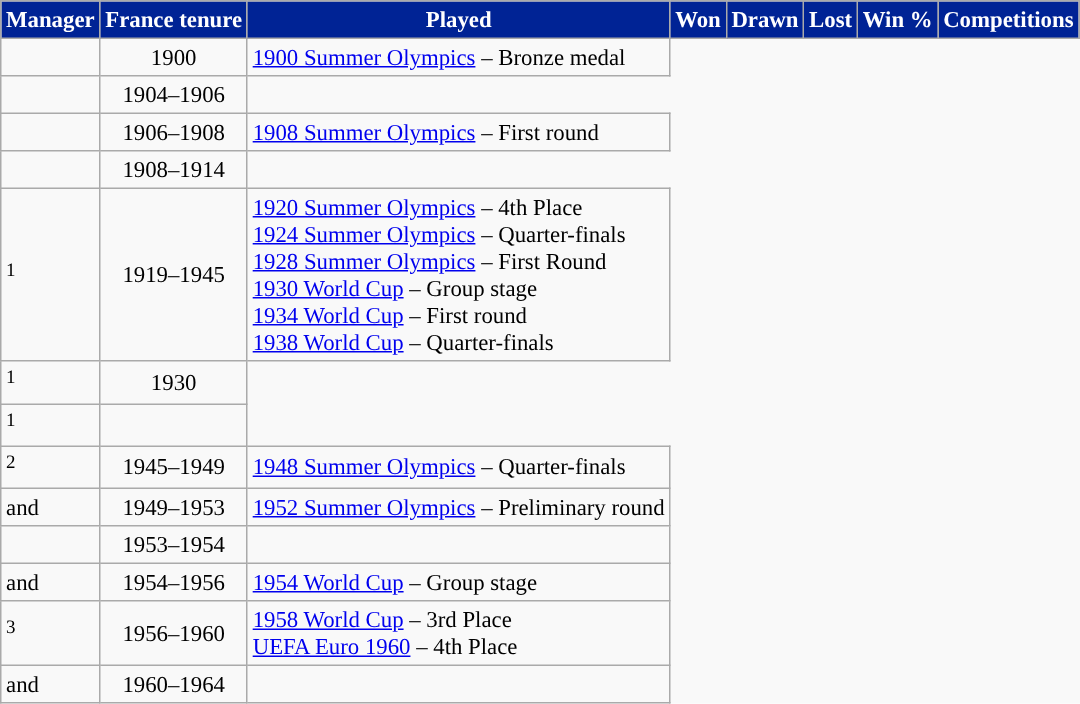<table class="wikitable plainrowheaders" style="text-align:center; font-size: 95%; border: 1px; text-align: middle; width=100%">
<tr>
<th style="background:#002395; color:white; ">Manager</th>
<th style="background:#002395; color:white; ">France tenure</th>
<th style="background:#002395; color:white; ">Played</th>
<th style="background:#002395; color:white; ">Won</th>
<th style="background:#002395; color:white; ">Drawn</th>
<th style="background:#002395; color:white; ">Lost</th>
<th style="background:#002395; color:white; ">Win %</th>
<th style="background:#002395; color:white; ">Competitions</th>
</tr>
<tr>
<td style ="text-align: left;"> </td>
<td>1900<br></td>
<td style="text-align: left;"><a href='#'>1900 Summer Olympics</a> – Bronze medal</td>
</tr>
<tr>
<td style ="text-align: left;"> </td>
<td>1904–1906<br></td>
</tr>
<tr>
<td style ="text-align: left;"> <br> </td>
<td>1906–1908<br></td>
<td style="text-align: left;"><a href='#'>1908 Summer Olympics</a> – First round</td>
</tr>
<tr>
<td style ="text-align: left;"> </td>
<td>1908–1914<br></td>
</tr>
<tr>
<td style="text-align: left;"> <sup>1</sup></td>
<td>1919–1945<br></td>
<td style="text-align: left;"><a href='#'>1920 Summer Olympics</a> – 4th Place<br><a href='#'>1924 Summer Olympics</a> – Quarter-finals<br><a href='#'>1928 Summer Olympics</a> – First Round<br><a href='#'>1930 World Cup</a> – Group stage<br><a href='#'>1934 World Cup</a> – First round<br><a href='#'>1938 World Cup</a> – Quarter-finals</td>
</tr>
<tr>
<td style ="text-align: left;"> <sup>1</sup></td>
<td>1930</td>
</tr>
<tr>
<td style ="text-align: left;"> <sup>1</sup></td>
<td></td>
</tr>
<tr>
<td style="text-align: left;"> <sup>2</sup></td>
<td>1945–1949<br></td>
<td style="text-align: left;"><a href='#'>1948 Summer Olympics</a> – Quarter-finals</td>
</tr>
<tr>
<td style="text-align: left;">  and  </td>
<td>1949–1953<br></td>
<td style="text-align: left;"><a href='#'>1952 Summer Olympics</a> – Preliminary round</td>
</tr>
<tr>
<td style="text-align: left;"> </td>
<td>1953–1954<br></td>
<td></td>
</tr>
<tr>
<td style="text-align: left;">  and  </td>
<td>1954–1956<br></td>
<td style="text-align: left;"><a href='#'>1954 World Cup</a> – Group stage</td>
</tr>
<tr>
<td style="text-align: left;"> <sup>3</sup></td>
<td>1956–1960<br></td>
<td style="text-align: left;"><a href='#'>1958 World Cup</a> – 3rd Place<br><a href='#'>UEFA Euro 1960</a> – 4th Place</td>
</tr>
<tr>
<td style="text-align: left;">  and  </td>
<td>1960–1964<br></td>
<td style="text-align: left;"></td>
</tr>
</table>
